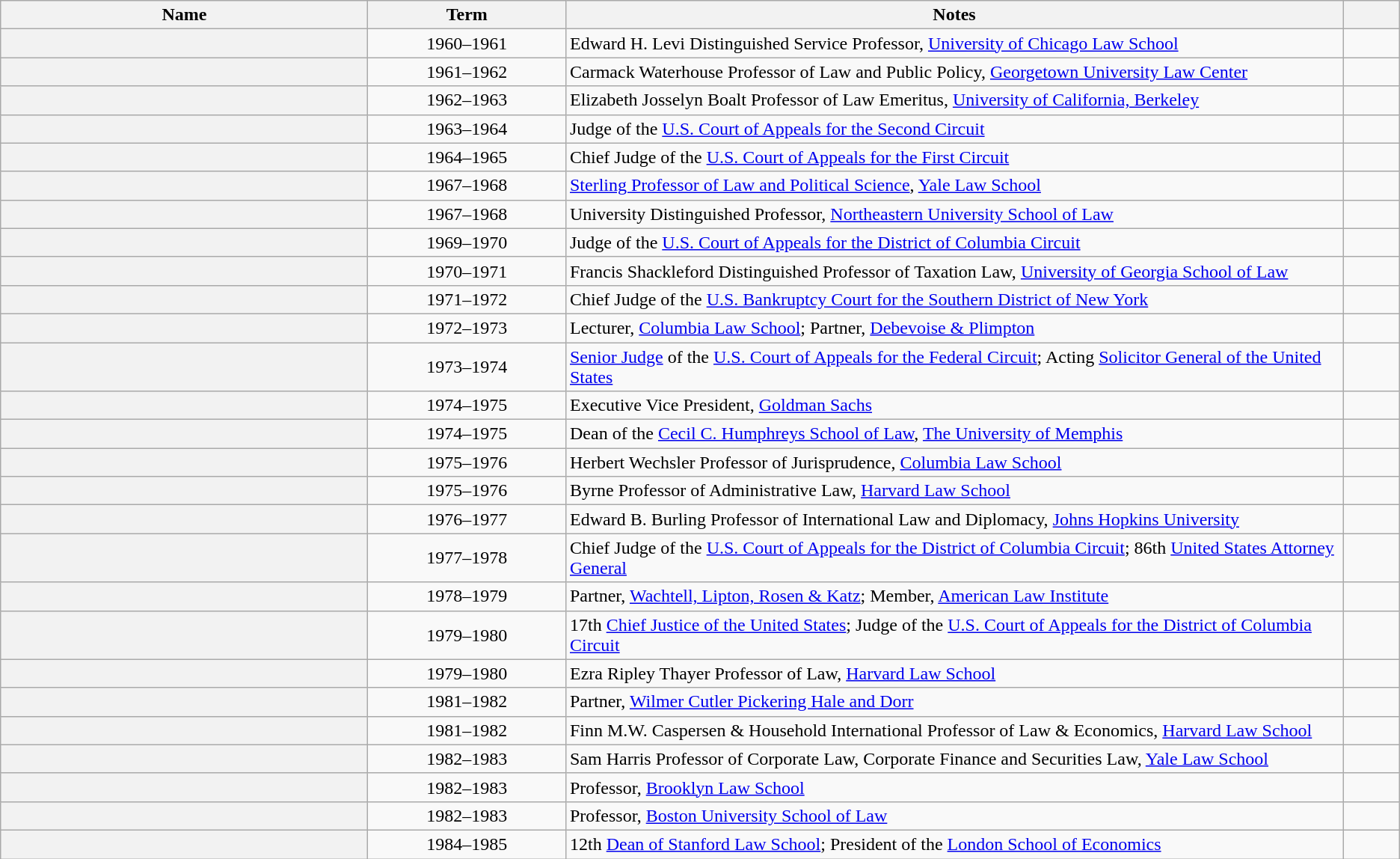<table class="wikitable sortable plainrowheaders">
<tr>
<th align="center" width="26%" scope="col">Name</th>
<th align="center" width="14%" scope="col">Term</th>
<th class="unsortable" align="center" width="55%" scope="col">Notes</th>
<th class="unsortable" align="center" width="4%" scope="col"></th>
</tr>
<tr>
<th scope="row"></th>
<td align="center">1960–1961</td>
<td>Edward H. Levi Distinguished Service Professor, <a href='#'>University of Chicago Law School</a></td>
<td align="center"></td>
</tr>
<tr>
<th scope="row"></th>
<td align="center">1961–1962</td>
<td>Carmack Waterhouse Professor of Law and Public Policy, <a href='#'>Georgetown University Law Center</a></td>
<td align="center"></td>
</tr>
<tr>
<th scope="row"></th>
<td align="center">1962–1963</td>
<td>Elizabeth Josselyn Boalt Professor of Law Emeritus, <a href='#'>University of California, Berkeley</a></td>
<td align="center"></td>
</tr>
<tr>
<th scope="row"></th>
<td align="center">1963–1964</td>
<td>Judge of the <a href='#'>U.S. Court of Appeals for the Second Circuit</a></td>
<td align="center"></td>
</tr>
<tr>
<th scope="row"></th>
<td align="center">1964–1965</td>
<td>Chief Judge of the <a href='#'>U.S. Court of Appeals for the First Circuit</a></td>
<td align="center"></td>
</tr>
<tr>
<th scope="row"></th>
<td align="center">1967–1968</td>
<td><a href='#'>Sterling Professor of Law and Political Science</a>, <a href='#'>Yale Law School</a></td>
<td align="center"></td>
</tr>
<tr>
<th scope="row"></th>
<td align="center">1967–1968</td>
<td>University Distinguished Professor, <a href='#'>Northeastern University School of Law</a></td>
<td align="center"></td>
</tr>
<tr>
<th scope="row"></th>
<td align="center">1969–1970</td>
<td>Judge of the <a href='#'>U.S. Court of Appeals for the District of Columbia Circuit</a></td>
<td align="center"></td>
</tr>
<tr>
<th scope="row"></th>
<td align="center">1970–1971</td>
<td>Francis Shackleford Distinguished Professor of Taxation Law, <a href='#'>University of Georgia School of Law</a></td>
<td align="center"></td>
</tr>
<tr>
<th scope="row"></th>
<td align="center">1971–1972</td>
<td>Chief Judge of the <a href='#'>U.S. Bankruptcy Court for the Southern District of New York</a></td>
<td align="center"></td>
</tr>
<tr>
<th scope="row"></th>
<td align="center">1972–1973</td>
<td>Lecturer, <a href='#'>Columbia Law School</a>; Partner, <a href='#'>Debevoise & Plimpton</a></td>
<td align="center"></td>
</tr>
<tr>
<th scope="row"></th>
<td align="center">1973–1974</td>
<td><a href='#'>Senior Judge</a> of the <a href='#'>U.S. Court of Appeals for the Federal Circuit</a>; Acting <a href='#'>Solicitor General of the United States</a></td>
<td align="center"></td>
</tr>
<tr>
<th scope="row"></th>
<td align="center">1974–1975</td>
<td>Executive Vice President, <a href='#'>Goldman Sachs</a></td>
<td align="center"></td>
</tr>
<tr>
<th scope="row"></th>
<td align="center">1974–1975</td>
<td>Dean of the <a href='#'>Cecil C. Humphreys School of Law</a>, <a href='#'>The University of Memphis</a></td>
<td align="center"></td>
</tr>
<tr>
<th scope="row"></th>
<td align="center">1975–1976</td>
<td>Herbert Wechsler Professor of Jurisprudence, <a href='#'>Columbia Law School</a></td>
<td align="center"></td>
</tr>
<tr>
<th scope="row"></th>
<td align="center">1975–1976</td>
<td>Byrne Professor of Administrative Law, <a href='#'>Harvard Law School</a></td>
<td align="center"></td>
</tr>
<tr>
<th scope="row"></th>
<td align="center">1976–1977</td>
<td>Edward B. Burling Professor of International Law and Diplomacy, <a href='#'>Johns Hopkins University</a></td>
<td align="center"></td>
</tr>
<tr>
<th scope="row"></th>
<td align="center">1977–1978</td>
<td>Chief Judge of the <a href='#'>U.S. Court of Appeals for the District of Columbia Circuit</a>; 86th <a href='#'>United States Attorney General</a></td>
<td align="center"></td>
</tr>
<tr>
<th scope="row"></th>
<td align="center">1978–1979</td>
<td>Partner, <a href='#'>Wachtell, Lipton, Rosen & Katz</a>; Member, <a href='#'>American Law Institute</a></td>
<td align="center"></td>
</tr>
<tr>
<th scope="row"></th>
<td align="center">1979–1980</td>
<td>17th <a href='#'>Chief Justice of the United States</a>; Judge of the <a href='#'>U.S. Court of Appeals for the District of Columbia Circuit</a></td>
<td align="center"></td>
</tr>
<tr>
<th scope="row"></th>
<td align="center">1979–1980</td>
<td>Ezra Ripley Thayer Professor of Law, <a href='#'>Harvard Law School</a></td>
<td align="center"></td>
</tr>
<tr>
<th scope="row"></th>
<td align="center">1981–1982</td>
<td>Partner, <a href='#'>Wilmer Cutler Pickering Hale and Dorr</a></td>
<td align="center"></td>
</tr>
<tr>
<th scope="row"></th>
<td align="center">1981–1982</td>
<td>Finn M.W. Caspersen & Household International Professor of Law & Economics, <a href='#'>Harvard Law School</a></td>
<td align="center"></td>
</tr>
<tr>
<th scope="row"></th>
<td align="center">1982–1983</td>
<td>Sam Harris Professor of Corporate Law, Corporate Finance and Securities Law, <a href='#'>Yale Law School</a></td>
<td align="center"></td>
</tr>
<tr>
<th scope="row"></th>
<td align="center">1982–1983</td>
<td>Professor, <a href='#'>Brooklyn Law School</a></td>
<td align="center"></td>
</tr>
<tr>
<th scope="row"></th>
<td align="center">1982–1983</td>
<td>Professor, <a href='#'>Boston University School of Law</a></td>
<td align="center"></td>
</tr>
<tr>
<th scope="row"></th>
<td align="center">1984–1985</td>
<td>12th <a href='#'>Dean of Stanford Law School</a>; President of the <a href='#'>London School of Economics</a></td>
<td align="center"></td>
</tr>
</table>
